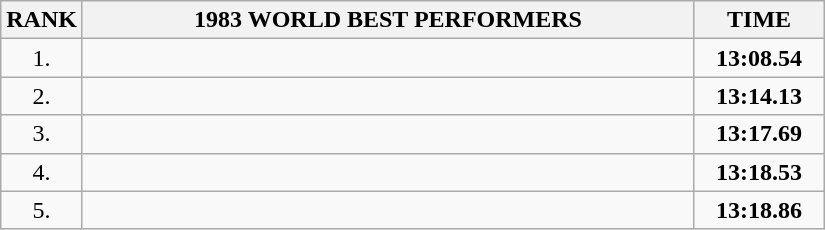<table class=wikitable>
<tr>
<th>RANK</th>
<th align="center" style="width: 25em">1983 WORLD BEST PERFORMERS</th>
<th align="center" style="width: 5em">TIME</th>
</tr>
<tr>
<td align="center">1.</td>
<td></td>
<td align="center"><strong>13:08.54</strong></td>
</tr>
<tr>
<td align="center">2.</td>
<td></td>
<td align="center"><strong>13:14.13</strong></td>
</tr>
<tr>
<td align="center">3.</td>
<td></td>
<td align="center"><strong>13:17.69</strong></td>
</tr>
<tr>
<td align="center">4.</td>
<td></td>
<td align="center"><strong>13:18.53</strong></td>
</tr>
<tr>
<td align="center">5.</td>
<td></td>
<td align="center"><strong>13:18.86</strong></td>
</tr>
</table>
